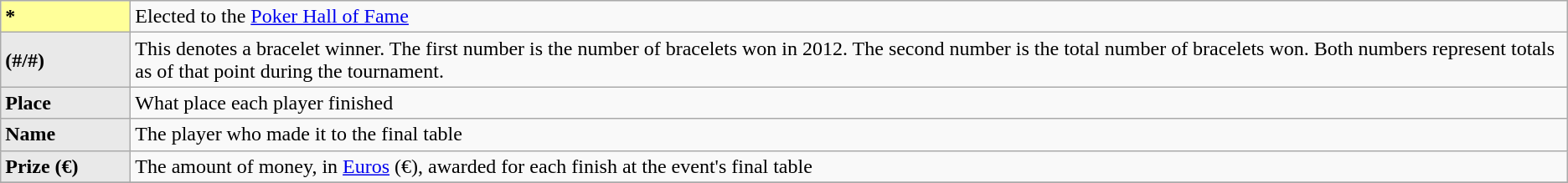<table class="wikitable">
<tr>
<td style="background-color:#FFFF99; width:6em"><strong>*</strong></td>
<td>Elected to the <a href='#'>Poker Hall of Fame</a></td>
</tr>
<tr>
<td bgcolor="#E9E9E9"><strong>(#/#)</strong></td>
<td>This denotes a bracelet winner. The first number is the number of bracelets won in 2012. The second number is the total number of bracelets won. Both numbers represent totals as of that point during the tournament.</td>
</tr>
<tr>
<td bgcolor="#E9E9E9"><strong>Place</strong></td>
<td>What place each player finished</td>
</tr>
<tr>
<td bgcolor="#E9E9E9"><strong>Name</strong></td>
<td>The player who made it to the final table</td>
</tr>
<tr>
<td bgcolor="#E9E9E9"><strong>Prize (€)</strong></td>
<td>The amount of money, in <a href='#'>Euros</a> (€), awarded for each finish at the event's final table</td>
</tr>
<tr>
</tr>
</table>
